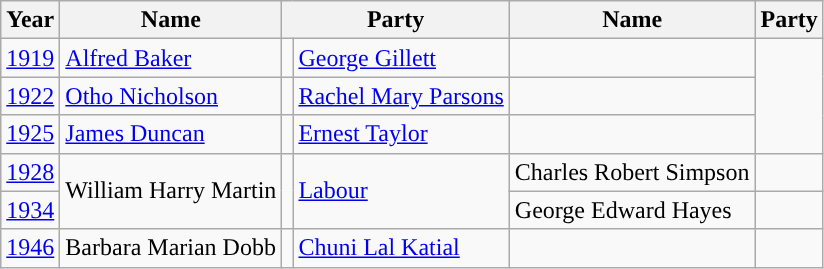<table class="wikitable">
<tr>
<th>Year</th>
<th>Name</th>
<th colspan=2>Party</th>
<th>Name</th>
<th colspan=2>Party</th>
</tr>
<tr>
<td><a href='#'>1919</a></td>
<td><a href='#'>Alfred Baker</a></td>
<td></td>
<td><a href='#'>George Gillett</a></td>
<td></td>
</tr>
<tr>
<td><a href='#'>1922</a></td>
<td><a href='#'>Otho Nicholson</a></td>
<td></td>
<td><a href='#'>Rachel Mary Parsons</a></td>
<td></td>
</tr>
<tr>
<td><a href='#'>1925</a></td>
<td><a href='#'>James Duncan</a></td>
<td></td>
<td><a href='#'>Ernest Taylor</a></td>
<td></td>
</tr>
<tr>
<td><a href='#'>1928</a></td>
<td rowspan=2>William Harry Martin</td>
<td rowspan=2 style="background-color: "></td>
<td rowspan=2><a href='#'>Labour</a></td>
<td>Charles Robert Simpson</td>
<td></td>
</tr>
<tr>
<td><a href='#'>1934</a></td>
<td>George Edward Hayes</td>
<td></td>
</tr>
<tr>
<td><a href='#'>1946</a></td>
<td>Barbara Marian Dobb</td>
<td></td>
<td><a href='#'>Chuni Lal Katial</a></td>
<td></td>
</tr>
</table>
